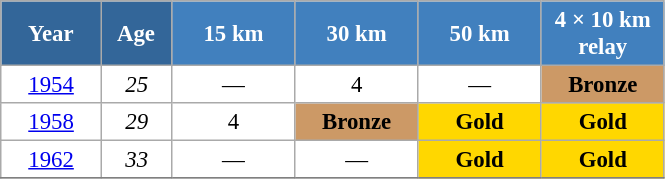<table class="wikitable" style="font-size:95%; text-align:center; border:grey solid 1px; border-collapse:collapse; background:#ffffff;">
<tr>
<th style="background-color:#369; color:white; width:60px;"> Year </th>
<th style="background-color:#369; color:white; width:40px;"> Age </th>
<th style="background-color:#4180be; color:white; width:75px;"> 15 km </th>
<th style="background-color:#4180be; color:white; width:75px;"> 30 km </th>
<th style="background-color:#4180be; color:white; width:75px;"> 50 km </th>
<th style="background-color:#4180be; color:white; width:75px;"> 4 × 10 km <br> relay </th>
</tr>
<tr>
<td><a href='#'>1954</a></td>
<td><em>25</em></td>
<td>—</td>
<td>4</td>
<td>—</td>
<td bgcolor="cc9966"><strong>Bronze</strong></td>
</tr>
<tr>
<td><a href='#'>1958</a></td>
<td><em>29</em></td>
<td>4</td>
<td bgcolor="cc9966"><strong>Bronze</strong></td>
<td style="background:gold;"><strong>Gold</strong></td>
<td style="background:gold;"><strong>Gold</strong></td>
</tr>
<tr>
<td><a href='#'>1962</a></td>
<td><em>33</em></td>
<td>—</td>
<td>—</td>
<td style="background:gold;"><strong>Gold</strong></td>
<td style="background:gold;"><strong>Gold</strong></td>
</tr>
<tr>
</tr>
</table>
